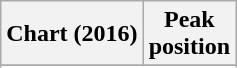<table class="wikitable sortable plainrowheaders">
<tr>
<th>Chart (2016)</th>
<th>Peak<br>position</th>
</tr>
<tr>
</tr>
<tr>
</tr>
<tr>
</tr>
<tr>
</tr>
</table>
